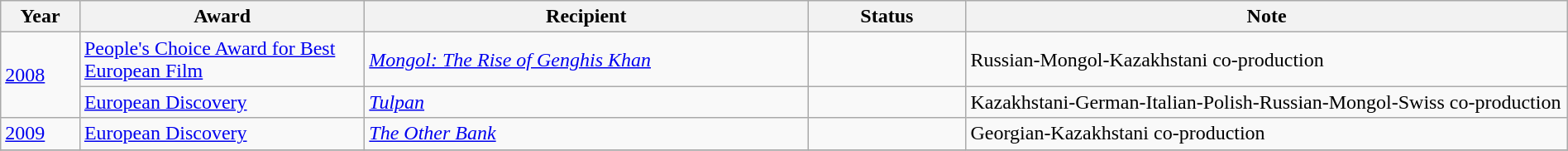<table class="wikitable" width="100%" cellpadding="5">
<tr>
<th width="5%">Year</th>
<th width="18%">Award</th>
<th width="28%">Recipient</th>
<th width="10%">Status</th>
<th width="38%">Note</th>
</tr>
<tr>
<td rowspan="2"><a href='#'>2008</a></td>
<td><a href='#'>People's Choice Award for Best European Film</a></td>
<td><em><a href='#'>Mongol: The Rise of Genghis Khan</a></em></td>
<td></td>
<td>Russian-Mongol-Kazakhstani co-production</td>
</tr>
<tr>
<td><a href='#'>European Discovery</a></td>
<td><em><a href='#'>Tulpan</a></em></td>
<td></td>
<td>Kazakhstani-German-Italian-Polish-Russian-Mongol-Swiss co-production</td>
</tr>
<tr>
<td><a href='#'>2009</a></td>
<td><a href='#'>European Discovery</a></td>
<td><em><a href='#'>The Other Bank</a></em></td>
<td></td>
<td>Georgian-Kazakhstani co-production</td>
</tr>
<tr>
</tr>
</table>
